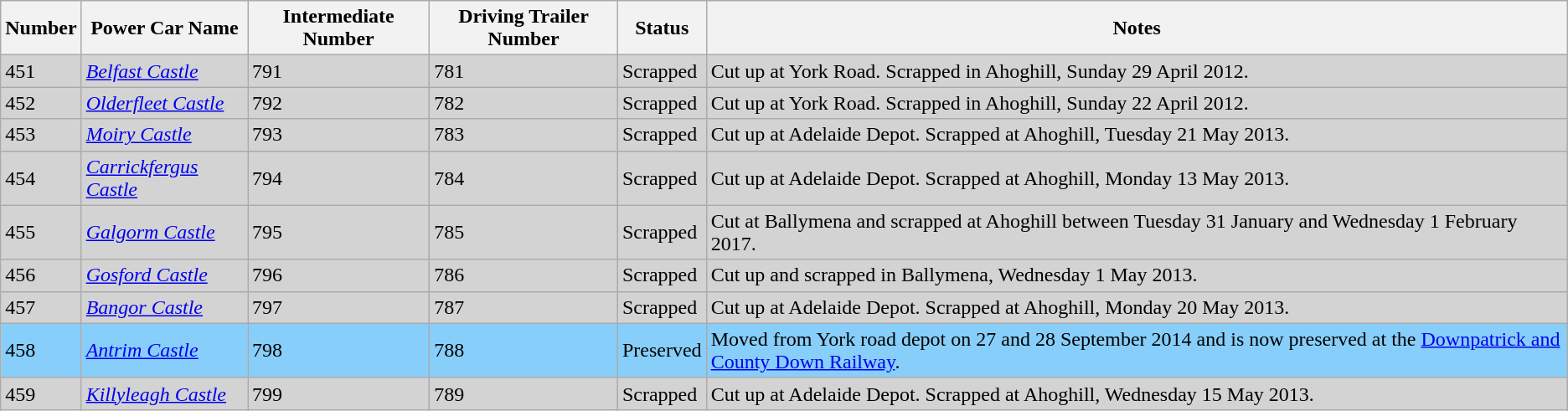<table class="wikitable">
<tr>
<th>Number</th>
<th>Power Car Name</th>
<th>Intermediate Number</th>
<th>Driving Trailer Number</th>
<th>Status</th>
<th>Notes</th>
</tr>
<tr bgcolor=lightgrey>
<td>451</td>
<td><em><a href='#'>Belfast Castle</a></em></td>
<td>791</td>
<td>781</td>
<td>Scrapped</td>
<td>Cut up at York Road. Scrapped in Ahoghill, Sunday 29 April 2012.</td>
</tr>
<tr bgcolor=lightgrey>
<td>452</td>
<td><em><a href='#'>Olderfleet Castle</a></em></td>
<td>792</td>
<td>782</td>
<td>Scrapped</td>
<td>Cut up at York Road. Scrapped in Ahoghill, Sunday 22 April 2012.</td>
</tr>
<tr bgcolor=lightgrey>
<td>453</td>
<td><em><a href='#'>Moiry Castle</a></em></td>
<td>793</td>
<td>783</td>
<td>Scrapped</td>
<td>Cut up at Adelaide Depot. Scrapped at Ahoghill, Tuesday 21 May 2013.</td>
</tr>
<tr bgcolor=lightgrey>
<td>454</td>
<td><em><a href='#'>Carrickfergus Castle</a></em></td>
<td>794</td>
<td>784</td>
<td>Scrapped</td>
<td>Cut up at Adelaide Depot. Scrapped at Ahoghill, Monday 13 May 2013.</td>
</tr>
<tr bgcolor=lightgrey>
<td>455</td>
<td><em><a href='#'>Galgorm Castle</a></em></td>
<td>795</td>
<td>785</td>
<td>Scrapped</td>
<td>Cut at Ballymena and scrapped at Ahoghill between Tuesday 31 January and Wednesday 1 February 2017.</td>
</tr>
<tr bgcolor=lightgrey>
<td>456</td>
<td><em><a href='#'>Gosford Castle</a></em></td>
<td>796</td>
<td>786</td>
<td>Scrapped</td>
<td>Cut up and scrapped in Ballymena, Wednesday 1 May 2013.</td>
</tr>
<tr bgcolor=lightgrey>
<td>457</td>
<td><em><a href='#'>Bangor Castle</a></em></td>
<td>797</td>
<td>787</td>
<td>Scrapped</td>
<td>Cut up at Adelaide Depot. Scrapped at Ahoghill, Monday 20 May 2013.</td>
</tr>
<tr bgcolor=lightskyblue>
<td>458</td>
<td><em><a href='#'>Antrim Castle</a></em></td>
<td>798</td>
<td>788</td>
<td>Preserved</td>
<td>Moved from York road depot on 27 and 28 September 2014 and is now preserved at the <a href='#'>Downpatrick and County Down Railway</a>.</td>
</tr>
<tr bgcolor=lightgrey>
<td>459</td>
<td><em><a href='#'>Killyleagh Castle</a></em></td>
<td>799</td>
<td>789</td>
<td>Scrapped</td>
<td>Cut up at Adelaide Depot. Scrapped at Ahoghill, Wednesday 15 May 2013.</td>
</tr>
</table>
